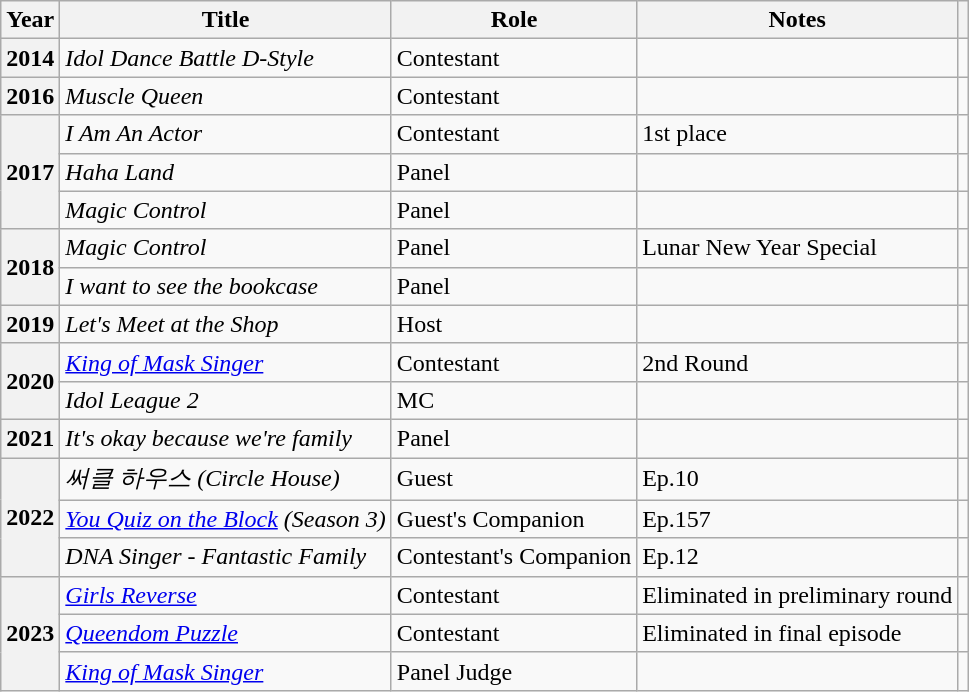<table class="wikitable plainrowheaders sortable">
<tr>
<th scope="col">Year</th>
<th scope="col">Title</th>
<th scope="col">Role</th>
<th scope="col">Notes</th>
<th scope="col" class="unsortable"></th>
</tr>
<tr>
<th scope="row">2014</th>
<td><em>Idol Dance Battle D-Style</em></td>
<td>Contestant</td>
<td></td>
<td style="text-align:center"></td>
</tr>
<tr>
<th scope="row">2016</th>
<td><em>Muscle Queen</em></td>
<td>Contestant</td>
<td></td>
<td style="text-align:center"></td>
</tr>
<tr>
<th scope="row" rowspan="3">2017</th>
<td><em>I Am An Actor</em></td>
<td>Contestant</td>
<td>1st place</td>
<td style="text-align:center"></td>
</tr>
<tr>
<td><em>Haha Land</em></td>
<td>Panel</td>
<td></td>
<td style="text-align:center"></td>
</tr>
<tr>
<td><em>Magic Control</em></td>
<td>Panel</td>
<td></td>
<td style="text-align:center"></td>
</tr>
<tr>
<th scope="row" rowspan="2">2018</th>
<td><em>Magic Control</em></td>
<td>Panel</td>
<td>Lunar New Year Special</td>
<td style="text-align:center"></td>
</tr>
<tr>
<td><em>I want to see the bookcase</em></td>
<td>Panel</td>
<td></td>
<td style="text-align:center"></td>
</tr>
<tr>
<th scope="row">2019</th>
<td><em>Let's Meet at the Shop</em></td>
<td>Host</td>
<td></td>
<td style="text-align:center"></td>
</tr>
<tr>
<th scope="row" rowspan="2">2020</th>
<td><em><a href='#'>King of Mask Singer</a></em></td>
<td>Contestant</td>
<td>2nd Round</td>
<td style="text-align:center"></td>
</tr>
<tr>
<td><em>Idol League 2</em></td>
<td>MC</td>
<td></td>
<td style="text-align:center"></td>
</tr>
<tr>
<th scope="row">2021</th>
<td><em>It's okay because we're family</em></td>
<td>Panel</td>
<td></td>
<td style="text-align:center"></td>
</tr>
<tr>
<th scope="row" rowspan="3">2022</th>
<td><em>써클 하우스 (Circle House)</em></td>
<td>Guest</td>
<td>Ep.10</td>
<td style="text-align:center"></td>
</tr>
<tr>
<td><em><a href='#'>You Quiz on the Block</a> (Season 3)</em></td>
<td>Guest's Companion</td>
<td>Ep.157</td>
<td style="text-align:center"></td>
</tr>
<tr>
<td><em>DNA Singer - Fantastic Family</em></td>
<td>Contestant's Companion</td>
<td>Ep.12</td>
<td style="text-align:center"></td>
</tr>
<tr>
<th scope="row" rowspan="3">2023</th>
<td><em><a href='#'>Girls Reverse</a></em></td>
<td>Contestant</td>
<td>Eliminated in preliminary round</td>
<td style="text-align:center"></td>
</tr>
<tr>
<td><em><a href='#'>Queendom Puzzle</a></em></td>
<td>Contestant</td>
<td>Eliminated in final episode</td>
<td style="text-align:center"></td>
</tr>
<tr>
<td><em><a href='#'>King of Mask Singer</a></em></td>
<td>Panel Judge</td>
<td></td>
<td style="text-align:center"></td>
</tr>
</table>
